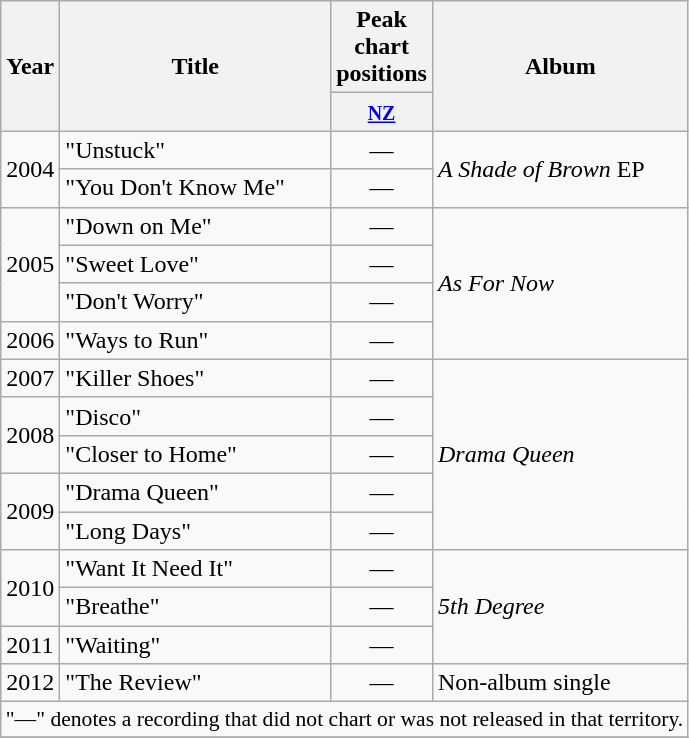<table class="wikitable plainrowheaders">
<tr>
<th rowspan="2"  width="1em">Year</th>
<th rowspan="2">Title</th>
<th width="3em">Peak chart positions</th>
<th rowspan="2">Album</th>
</tr>
<tr>
<th><small><a href='#'>NZ</a></small></th>
</tr>
<tr>
<td rowspan=2>2004</td>
<td>"Unstuck"</td>
<td align="center">—</td>
<td rowspan=2><em>A Shade of Brown</em> EP</td>
</tr>
<tr>
<td>"You Don't Know Me"</td>
<td align="center">—</td>
</tr>
<tr>
<td rowspan=3>2005</td>
<td>"Down on Me"</td>
<td align="center">—</td>
<td rowspan=4><em>As For Now</em></td>
</tr>
<tr>
<td>"Sweet Love"</td>
<td align="center">—</td>
</tr>
<tr>
<td>"Don't Worry"</td>
<td align="center">—</td>
</tr>
<tr>
<td>2006</td>
<td>"Ways to Run"</td>
<td align="center">—</td>
</tr>
<tr>
<td>2007</td>
<td>"Killer Shoes"</td>
<td align="center">—</td>
<td rowspan=5><em>Drama Queen</em></td>
</tr>
<tr>
<td rowspan=2>2008</td>
<td>"Disco"</td>
<td align="center">—</td>
</tr>
<tr>
<td>"Closer to Home"</td>
<td align="center">—</td>
</tr>
<tr>
<td rowspan=2>2009</td>
<td>"Drama Queen"</td>
<td align="center">—</td>
</tr>
<tr>
<td>"Long Days"</td>
<td align="center">—</td>
</tr>
<tr>
<td rowspan=2>2010</td>
<td>"Want It Need It"</td>
<td align="center">—</td>
<td rowspan=3><em>5th Degree</em></td>
</tr>
<tr>
<td>"Breathe"</td>
<td align="center">—</td>
</tr>
<tr>
<td>2011</td>
<td>"Waiting"</td>
<td align="center">—</td>
</tr>
<tr>
<td>2012</td>
<td>"The Review"</td>
<td align="center">—</td>
<td>Non-album single</td>
</tr>
<tr>
<td colspan="4" style="font-size:90%" align="center">"—" denotes a recording that did not chart or was not released in that territory.</td>
</tr>
<tr>
</tr>
</table>
